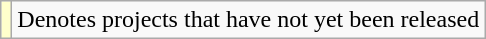<table class="wikitable sortable">
<tr>
<td style="background:#ffc;"></td>
<td>Denotes projects that have not yet been released</td>
</tr>
</table>
